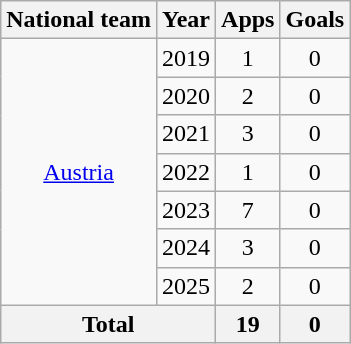<table class="wikitable" style="text-align:center">
<tr>
<th>National team</th>
<th>Year</th>
<th>Apps</th>
<th>Goals</th>
</tr>
<tr>
<td rowspan=7><a href='#'>Austria</a></td>
<td>2019</td>
<td>1</td>
<td>0</td>
</tr>
<tr>
<td>2020</td>
<td>2</td>
<td>0</td>
</tr>
<tr>
<td>2021</td>
<td>3</td>
<td>0</td>
</tr>
<tr>
<td>2022</td>
<td>1</td>
<td>0</td>
</tr>
<tr>
<td>2023</td>
<td>7</td>
<td>0</td>
</tr>
<tr>
<td>2024</td>
<td>3</td>
<td>0</td>
</tr>
<tr>
<td>2025</td>
<td>2</td>
<td>0</td>
</tr>
<tr>
<th colspan="2">Total</th>
<th>19</th>
<th>0</th>
</tr>
</table>
